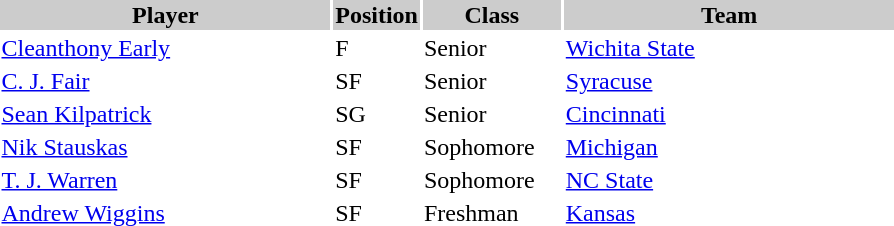<table style="width:600px" "border:'1' 'solid' 'gray' ">
<tr>
<th style="background:#ccc; width:40%;">Player</th>
<th style="background:#ccc; width:4%;">Position</th>
<th style="background:#ccc; width:16%;">Class</th>
<th style="background:#ccc; width:40%;">Team</th>
</tr>
<tr>
<td><a href='#'>Cleanthony Early</a></td>
<td>F</td>
<td>Senior</td>
<td><a href='#'>Wichita State</a></td>
</tr>
<tr>
<td><a href='#'>C. J. Fair</a></td>
<td>SF</td>
<td>Senior</td>
<td><a href='#'>Syracuse</a></td>
</tr>
<tr>
<td><a href='#'>Sean Kilpatrick</a></td>
<td>SG</td>
<td>Senior</td>
<td><a href='#'>Cincinnati</a></td>
</tr>
<tr>
<td><a href='#'>Nik Stauskas</a></td>
<td>SF</td>
<td>Sophomore</td>
<td><a href='#'>Michigan</a></td>
</tr>
<tr>
<td><a href='#'>T. J. Warren</a></td>
<td>SF</td>
<td>Sophomore</td>
<td><a href='#'>NC State</a></td>
</tr>
<tr>
<td><a href='#'>Andrew Wiggins</a></td>
<td>SF</td>
<td>Freshman</td>
<td><a href='#'>Kansas</a></td>
</tr>
</table>
